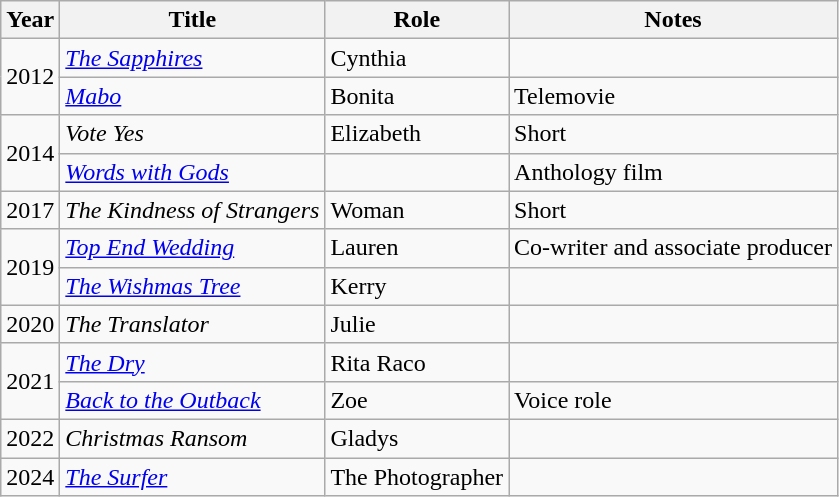<table class="wikitable sortable">
<tr>
<th>Year</th>
<th>Title</th>
<th>Role</th>
<th class="unsortable">Notes</th>
</tr>
<tr>
<td rowspan="2">2012</td>
<td><em><a href='#'>The Sapphires</a></em></td>
<td>Cynthia</td>
<td></td>
</tr>
<tr>
<td><em><a href='#'>Mabo</a></em></td>
<td>Bonita</td>
<td>Telemovie</td>
</tr>
<tr>
<td rowspan="2">2014</td>
<td><em>Vote Yes</em></td>
<td>Elizabeth</td>
<td>Short</td>
</tr>
<tr>
<td><em><a href='#'>Words with Gods</a></em></td>
<td></td>
<td>Anthology film</td>
</tr>
<tr>
<td>2017</td>
<td><em>The Kindness of Strangers</em></td>
<td>Woman</td>
<td>Short</td>
</tr>
<tr>
<td rowspan="2">2019</td>
<td><em><a href='#'>Top End Wedding</a></em></td>
<td>Lauren</td>
<td>Co-writer and associate producer</td>
</tr>
<tr>
<td><em><a href='#'>The Wishmas Tree</a></em></td>
<td>Kerry</td>
<td></td>
</tr>
<tr>
<td>2020</td>
<td><em>The Translator</em></td>
<td>Julie</td>
<td></td>
</tr>
<tr>
<td rowspan="2">2021</td>
<td><em><a href='#'>The Dry</a></em></td>
<td>Rita Raco</td>
<td></td>
</tr>
<tr>
<td><em><a href='#'>Back to the Outback</a></em></td>
<td>Zoe</td>
<td>Voice role</td>
</tr>
<tr>
<td>2022</td>
<td><em>Christmas Ransom</em></td>
<td>Gladys</td>
<td></td>
</tr>
<tr>
<td>2024</td>
<td><em><a href='#'>The Surfer</a></em></td>
<td>The Photographer</td>
<td></td>
</tr>
</table>
